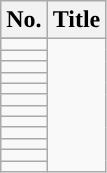<table class="wikitable plainrowheaders" style="width|100%; margin|auto;">
<tr>
<th scope="col" style="width">No.</th>
<th scope="col">Title</th>
</tr>
<tr>
</tr>
<tr>
<td></td>
</tr>
<tr>
<td></td>
</tr>
<tr>
<td></td>
</tr>
<tr>
<td></td>
</tr>
<tr>
<td></td>
</tr>
<tr>
<td></td>
</tr>
<tr>
<td></td>
</tr>
<tr>
<td></td>
</tr>
<tr>
<td></td>
</tr>
<tr>
<td></td>
</tr>
<tr>
<td></td>
</tr>
<tr>
<td></td>
</tr>
</table>
